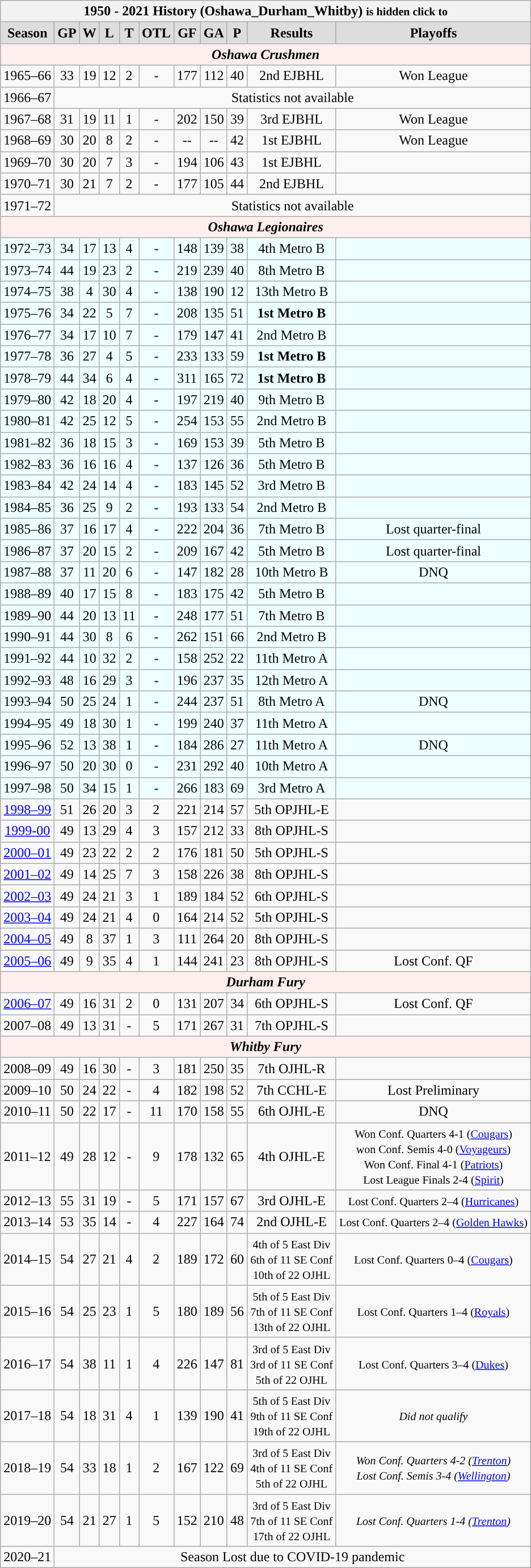<table class="wikitable collapsible collapsed" style="text-align:center;">
<tr>
<th colspan=12 bgcolor="#822433" text_color=white><strong>1950 - 2021 History (Oshawa_Durham_Whitby)</strong> <small>is hidden click to </small></th>
</tr>
<tr align="center"  bgcolor="#dddddd">
<td><strong>Season</strong></td>
<td><strong>GP</strong></td>
<td><strong>W</strong></td>
<td><strong>L</strong></td>
<td><strong>T</strong></td>
<td><strong>OTL</strong></td>
<td><strong>GF</strong></td>
<td><strong>GA</strong></td>
<td><strong>P</strong></td>
<td><strong>Results</strong></td>
<td><strong>Playoffs</strong></td>
</tr>
<tr style="text-align:center; background:#fee;">
<td colspan="11"><strong><em>Oshawa Crushmen</em></strong></td>
</tr>
<tr align="center">
<td>1965–66</td>
<td>33</td>
<td>19</td>
<td>12</td>
<td>2</td>
<td>-</td>
<td>177</td>
<td>112</td>
<td>40</td>
<td>2nd EJBHL</td>
<td>Won League</td>
</tr>
<tr align="center">
<td>1966–67</td>
<td colspan="11">Statistics not available</td>
</tr>
<tr align="center">
<td>1967–68</td>
<td>31</td>
<td>19</td>
<td>11</td>
<td>1</td>
<td>-</td>
<td>202</td>
<td>150</td>
<td>39</td>
<td>3rd EJBHL</td>
<td>Won League</td>
</tr>
<tr align="center">
<td>1968–69</td>
<td>30</td>
<td>20</td>
<td>8</td>
<td>2</td>
<td>-</td>
<td>--</td>
<td>--</td>
<td>42</td>
<td>1st EJBHL</td>
<td>Won League</td>
</tr>
<tr align="center">
<td>1969–70</td>
<td>30</td>
<td>20</td>
<td>7</td>
<td>3</td>
<td>-</td>
<td>194</td>
<td>106</td>
<td>43</td>
<td>1st EJBHL</td>
<td></td>
</tr>
<tr align="center">
<td>1970–71</td>
<td>30</td>
<td>21</td>
<td>7</td>
<td>2</td>
<td>-</td>
<td>177</td>
<td>105</td>
<td>44</td>
<td>2nd EJBHL</td>
<td></td>
</tr>
<tr align="center">
<td>1971–72</td>
<td colspan="11">Statistics not available</td>
</tr>
<tr style="text-align:center; background:#fee;">
<td colspan="11"><strong><em>Oshawa Legionaires</em></strong></td>
</tr>
<tr align="center" bgcolor="#EEFFFF">
<td>1972–73</td>
<td>34</td>
<td>17</td>
<td>13</td>
<td>4</td>
<td>-</td>
<td>148</td>
<td>139</td>
<td>38</td>
<td>4th Metro B</td>
<td></td>
</tr>
<tr align="center" bgcolor="#EEFFFF">
<td>1973–74</td>
<td>44</td>
<td>19</td>
<td>23</td>
<td>2</td>
<td>-</td>
<td>219</td>
<td>239</td>
<td>40</td>
<td>8th Metro B</td>
<td></td>
</tr>
<tr align="center" bgcolor="#EEFFFF">
<td>1974–75</td>
<td>38</td>
<td>4</td>
<td>30</td>
<td>4</td>
<td>-</td>
<td>138</td>
<td>190</td>
<td>12</td>
<td>13th Metro B</td>
<td></td>
</tr>
<tr align="center" bgcolor="#EEFFFF">
<td>1975–76</td>
<td>34</td>
<td>22</td>
<td>5</td>
<td>7</td>
<td>-</td>
<td>208</td>
<td>135</td>
<td>51</td>
<td><strong>1st Metro B</strong></td>
<td></td>
</tr>
<tr align="center" bgcolor="#EEFFFF">
<td>1976–77</td>
<td>34</td>
<td>17</td>
<td>10</td>
<td>7</td>
<td>-</td>
<td>179</td>
<td>147</td>
<td>41</td>
<td>2nd Metro B</td>
<td></td>
</tr>
<tr align="center" bgcolor="#EEFFFF">
<td>1977–78</td>
<td>36</td>
<td>27</td>
<td>4</td>
<td>5</td>
<td>-</td>
<td>233</td>
<td>133</td>
<td>59</td>
<td><strong>1st Metro B</strong></td>
<td></td>
</tr>
<tr align="center" bgcolor="#EEFFFF">
<td>1978–79</td>
<td>44</td>
<td>34</td>
<td>6</td>
<td>4</td>
<td>-</td>
<td>311</td>
<td>165</td>
<td>72</td>
<td><strong>1st Metro B</strong></td>
<td></td>
</tr>
<tr align="center" bgcolor="#EEFFFF">
<td>1979–80</td>
<td>42</td>
<td>18</td>
<td>20</td>
<td>4</td>
<td>-</td>
<td>197</td>
<td>219</td>
<td>40</td>
<td>9th Metro B</td>
<td></td>
</tr>
<tr align="center" bgcolor="#EEFFFF">
<td>1980–81</td>
<td>42</td>
<td>25</td>
<td>12</td>
<td>5</td>
<td>-</td>
<td>254</td>
<td>153</td>
<td>55</td>
<td>2nd Metro B</td>
<td></td>
</tr>
<tr align="center" bgcolor="#EEFFFF">
<td>1981–82</td>
<td>36</td>
<td>18</td>
<td>15</td>
<td>3</td>
<td>-</td>
<td>169</td>
<td>153</td>
<td>39</td>
<td>5th Metro B</td>
<td></td>
</tr>
<tr align="center" bgcolor="#EEFFFF">
<td>1982–83</td>
<td>36</td>
<td>16</td>
<td>16</td>
<td>4</td>
<td>-</td>
<td>137</td>
<td>126</td>
<td>36</td>
<td>5th Metro B</td>
<td></td>
</tr>
<tr align="center" bgcolor="#EEFFFF">
<td>1983–84</td>
<td>42</td>
<td>24</td>
<td>14</td>
<td>4</td>
<td>-</td>
<td>183</td>
<td>145</td>
<td>52</td>
<td>3rd Metro B</td>
<td></td>
</tr>
<tr align="center" bgcolor="#EEFFFF">
<td>1984–85</td>
<td>36</td>
<td>25</td>
<td>9</td>
<td>2</td>
<td>-</td>
<td>193</td>
<td>133</td>
<td>54</td>
<td>2nd Metro B</td>
<td></td>
</tr>
<tr align="center" bgcolor="#EEFFFF">
<td>1985–86</td>
<td>37</td>
<td>16</td>
<td>17</td>
<td>4</td>
<td>-</td>
<td>222</td>
<td>204</td>
<td>36</td>
<td>7th Metro B</td>
<td>Lost quarter-final</td>
</tr>
<tr align="center" bgcolor="#EEFFFF">
<td>1986–87</td>
<td>37</td>
<td>20</td>
<td>15</td>
<td>2</td>
<td>-</td>
<td>209</td>
<td>167</td>
<td>42</td>
<td>5th Metro B</td>
<td>Lost quarter-final</td>
</tr>
<tr align="center" bgcolor="#EEFFFF">
<td>1987–88</td>
<td>37</td>
<td>11</td>
<td>20</td>
<td>6</td>
<td>-</td>
<td>147</td>
<td>182</td>
<td>28</td>
<td>10th Metro B</td>
<td>DNQ</td>
</tr>
<tr align="center" bgcolor="#EEFFFF">
<td>1988–89</td>
<td>40</td>
<td>17</td>
<td>15</td>
<td>8</td>
<td>-</td>
<td>183</td>
<td>175</td>
<td>42</td>
<td>5th Metro B</td>
<td></td>
</tr>
<tr align="center" bgcolor="#EEFFFF">
<td>1989–90</td>
<td>44</td>
<td>20</td>
<td>13</td>
<td>11</td>
<td>-</td>
<td>248</td>
<td>177</td>
<td>51</td>
<td>7th Metro B</td>
<td></td>
</tr>
<tr align="center" bgcolor="#EEFFFF">
<td>1990–91</td>
<td>44</td>
<td>30</td>
<td>8</td>
<td>6</td>
<td>-</td>
<td>262</td>
<td>151</td>
<td>66</td>
<td>2nd Metro B</td>
<td></td>
</tr>
<tr align="center" bgcolor="#EEFFFF">
<td>1991–92</td>
<td>44</td>
<td>10</td>
<td>32</td>
<td>2</td>
<td>-</td>
<td>158</td>
<td>252</td>
<td>22</td>
<td>11th Metro A</td>
<td></td>
</tr>
<tr align="center" bgcolor="#EEFFFF">
<td>1992–93</td>
<td>48</td>
<td>16</td>
<td>29</td>
<td>3</td>
<td>-</td>
<td>196</td>
<td>237</td>
<td>35</td>
<td>12th Metro A</td>
<td></td>
</tr>
<tr align="center" bgcolor="#EEFFFF">
<td>1993–94</td>
<td>50</td>
<td>25</td>
<td>24</td>
<td>1</td>
<td>-</td>
<td>244</td>
<td>237</td>
<td>51</td>
<td>8th Metro A</td>
<td>DNQ</td>
</tr>
<tr align="center" bgcolor="#EEFFFF">
<td>1994–95</td>
<td>49</td>
<td>18</td>
<td>30</td>
<td>1</td>
<td>-</td>
<td>199</td>
<td>240</td>
<td>37</td>
<td>11th Metro A</td>
<td></td>
</tr>
<tr align="center" bgcolor="#EEFFFF">
<td>1995–96</td>
<td>52</td>
<td>13</td>
<td>38</td>
<td>1</td>
<td>-</td>
<td>184</td>
<td>286</td>
<td>27</td>
<td>11th Metro A</td>
<td>DNQ</td>
</tr>
<tr align="center" bgcolor="#EEFFFF">
<td>1996–97</td>
<td>50</td>
<td>20</td>
<td>30</td>
<td>0</td>
<td>-</td>
<td>231</td>
<td>292</td>
<td>40</td>
<td>10th Metro A</td>
<td></td>
</tr>
<tr align="center" bgcolor="#EEFFFF">
<td>1997–98</td>
<td>50</td>
<td>34</td>
<td>15</td>
<td>1</td>
<td>-</td>
<td>266</td>
<td>183</td>
<td>69</td>
<td>3rd Metro A</td>
<td></td>
</tr>
<tr align="center">
<td><a href='#'>1998–99</a></td>
<td>51</td>
<td>26</td>
<td>20</td>
<td>3</td>
<td>2</td>
<td>221</td>
<td>214</td>
<td>57</td>
<td>5th OPJHL-E</td>
<td></td>
</tr>
<tr align="center">
<td><a href='#'>1999-00</a></td>
<td>49</td>
<td>13</td>
<td>29</td>
<td>4</td>
<td>3</td>
<td>157</td>
<td>212</td>
<td>33</td>
<td>8th OPJHL-S</td>
<td></td>
</tr>
<tr align="center">
<td><a href='#'>2000–01</a></td>
<td>49</td>
<td>23</td>
<td>22</td>
<td>2</td>
<td>2</td>
<td>176</td>
<td>181</td>
<td>50</td>
<td>5th OPJHL-S</td>
<td></td>
</tr>
<tr align="center">
<td><a href='#'>2001–02</a></td>
<td>49</td>
<td>14</td>
<td>25</td>
<td>7</td>
<td>3</td>
<td>158</td>
<td>226</td>
<td>38</td>
<td>8th OPJHL-S</td>
<td></td>
</tr>
<tr align="center">
<td><a href='#'>2002–03</a></td>
<td>49</td>
<td>24</td>
<td>21</td>
<td>3</td>
<td>1</td>
<td>189</td>
<td>184</td>
<td>52</td>
<td>6th OPJHL-S</td>
<td></td>
</tr>
<tr align="center">
<td><a href='#'>2003–04</a></td>
<td>49</td>
<td>24</td>
<td>21</td>
<td>4</td>
<td>0</td>
<td>164</td>
<td>214</td>
<td>52</td>
<td>5th OPJHL-S</td>
<td></td>
</tr>
<tr align="center">
<td><a href='#'>2004–05</a></td>
<td>49</td>
<td>8</td>
<td>37</td>
<td>1</td>
<td>3</td>
<td>111</td>
<td>264</td>
<td>20</td>
<td>8th OPJHL-S</td>
<td></td>
</tr>
<tr align="center">
<td><a href='#'>2005–06</a></td>
<td>49</td>
<td>9</td>
<td>35</td>
<td>4</td>
<td>1</td>
<td>144</td>
<td>241</td>
<td>23</td>
<td>8th OPJHL-S</td>
<td>Lost Conf. QF</td>
</tr>
<tr style="text-align:center; background:#fee;">
<td colspan="11"><strong><em>Durham Fury</em></strong></td>
</tr>
<tr align="center">
<td><a href='#'>2006–07</a></td>
<td>49</td>
<td>16</td>
<td>31</td>
<td>2</td>
<td>0</td>
<td>131</td>
<td>207</td>
<td>34</td>
<td>6th OPJHL-S</td>
<td>Lost Conf. QF</td>
</tr>
<tr align="center">
<td>2007–08</td>
<td>49</td>
<td>13</td>
<td>31</td>
<td>-</td>
<td>5</td>
<td>171</td>
<td>267</td>
<td>31</td>
<td>7th OPJHL-S</td>
<td></td>
</tr>
<tr style="text-align:center; background:#fee;">
<td colspan="11"><strong><em>Whitby Fury</em></strong></td>
</tr>
<tr align="center">
<td>2008–09</td>
<td>49</td>
<td>16</td>
<td>30</td>
<td>-</td>
<td>3</td>
<td>181</td>
<td>250</td>
<td>35</td>
<td>7th OJHL-R</td>
<td></td>
</tr>
<tr align="center">
<td>2009–10</td>
<td>50</td>
<td>24</td>
<td>22</td>
<td>-</td>
<td>4</td>
<td>182</td>
<td>198</td>
<td>52</td>
<td>7th CCHL-E</td>
<td>Lost Preliminary</td>
</tr>
<tr align="center">
<td>2010–11</td>
<td>50</td>
<td>22</td>
<td>17</td>
<td>-</td>
<td>11</td>
<td>170</td>
<td>158</td>
<td>55</td>
<td>6th OJHL-E</td>
<td>DNQ</td>
</tr>
<tr align="center">
<td>2011–12</td>
<td>49</td>
<td>28</td>
<td>12</td>
<td>-</td>
<td>9</td>
<td>178</td>
<td>132</td>
<td>65</td>
<td>4th OJHL-E</td>
<td><small>Won Conf. Quarters 4-1 (<a href='#'>Cougars</a>)<br>won Conf. Semis 4-0 (<a href='#'>Voyageurs</a>)<br>Won Conf. Final 4-1 (<a href='#'>Patriots</a>)<br>Lost League Finals 2-4 (<a href='#'>Spirit</a>)</small></td>
</tr>
<tr align="center">
<td>2012–13</td>
<td>55</td>
<td>31</td>
<td>19</td>
<td>-</td>
<td>5</td>
<td>171</td>
<td>157</td>
<td>67</td>
<td>3rd OJHL-E</td>
<td><small>Lost Conf. Quarters 2–4 (<a href='#'>Hurricanes</a>)</small></td>
</tr>
<tr align="center">
<td>2013–14</td>
<td>53</td>
<td>35</td>
<td>14</td>
<td>-</td>
<td>4</td>
<td>227</td>
<td>164</td>
<td>74</td>
<td>2nd OJHL-E</td>
<td><small>Lost Conf. Quarters 2–4 (<a href='#'>Golden Hawks</a>)</small></td>
</tr>
<tr align="center">
<td>2014–15</td>
<td>54</td>
<td>27</td>
<td>21</td>
<td>4</td>
<td>2</td>
<td>189</td>
<td>172</td>
<td>60</td>
<td><small>4th of 5 East Div<br>6th of 11 SE Conf<br>10th of 22 OJHL</small></td>
<td><small>Lost Conf. Quarters 0–4 (<a href='#'>Cougars</a>)</small></td>
</tr>
<tr align="center">
<td>2015–16</td>
<td>54</td>
<td>25</td>
<td>23</td>
<td>1</td>
<td>5</td>
<td>180</td>
<td>189</td>
<td>56</td>
<td><small>5th of 5 East Div<br>7th of 11 SE Conf<br>13th of 22 OJHL</small></td>
<td><small>Lost Conf. Quarters 1–4 (<a href='#'>Royals</a>)</small></td>
</tr>
<tr align="center">
<td>2016–17</td>
<td>54</td>
<td>38</td>
<td>11</td>
<td>1</td>
<td>4</td>
<td>226</td>
<td>147</td>
<td>81</td>
<td><small>3rd of 5 East Div<br>3rd of 11 SE Conf<br>5th of 22 OJHL</small></td>
<td><small>Lost Conf. Quarters 3–4 (<a href='#'>Dukes</a>)</small></td>
</tr>
<tr align="center">
<td>2017–18</td>
<td>54</td>
<td>18</td>
<td>31</td>
<td>4</td>
<td>1</td>
<td>139</td>
<td>190</td>
<td>41</td>
<td><small>5th of 5 East Div<br>9th of 11 SE Conf<br>19th of 22 OJHL</small></td>
<td><small><em>Did not qualify</em></small></td>
</tr>
<tr align="center">
<td>2018–19</td>
<td>54</td>
<td>33</td>
<td>18</td>
<td>1</td>
<td>2</td>
<td>167</td>
<td>122</td>
<td>69</td>
<td><small>3rd of 5 East Div<br>4th of 11 SE Conf<br>5th of 22 OJHL</small></td>
<td><small><em>Won Conf. Quarters 4-2 (<a href='#'>Trenton</a>)<br>Lost Conf. Semis 3-4 (<a href='#'>Wellington</a>)<br></em></small></td>
</tr>
<tr align="center">
<td>2019–20</td>
<td>54</td>
<td>21</td>
<td>27</td>
<td>1</td>
<td>5</td>
<td>152</td>
<td>210</td>
<td>48</td>
<td><small>3rd of 5 East Div<br>7th of 11 SE Conf<br>17th of 22 OJHL</small></td>
<td><small><em>Lost Conf. Quarters 1-4 (<a href='#'>Trenton</a>)</em></small></td>
</tr>
<tr align="center">
<td>2020–21</td>
<td colspan="10">Season Lost due to COVID-19 pandemic</td>
</tr>
</table>
